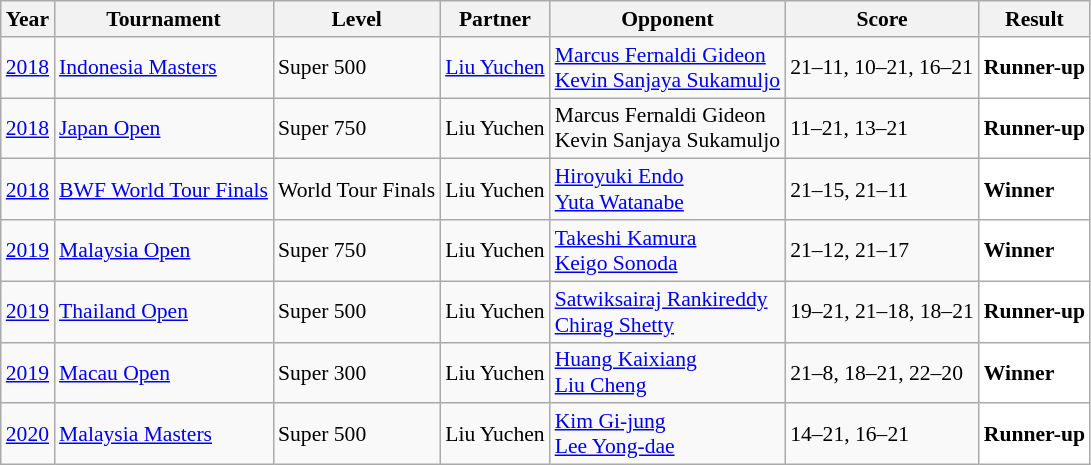<table class="sortable wikitable" style="font-size: 90%;">
<tr>
<th>Year</th>
<th>Tournament</th>
<th>Level</th>
<th>Partner</th>
<th>Opponent</th>
<th>Score</th>
<th>Result</th>
</tr>
<tr>
<td align="center"><a href='#'>2018</a></td>
<td align="left"><a href='#'>Indonesia Masters</a></td>
<td align="left">Super 500</td>
<td align="left"> <a href='#'>Liu Yuchen</a></td>
<td align="left"> <a href='#'>Marcus Fernaldi Gideon</a><br> <a href='#'>Kevin Sanjaya Sukamuljo</a></td>
<td align="left">21–11, 10–21, 16–21</td>
<td style="text-align:left; background:white"> <strong>Runner-up</strong></td>
</tr>
<tr>
<td align="center"><a href='#'>2018</a></td>
<td align="left"><a href='#'>Japan Open</a></td>
<td align="left">Super 750</td>
<td align="left"> Liu Yuchen</td>
<td align="left"> Marcus Fernaldi Gideon<br> Kevin Sanjaya Sukamuljo</td>
<td align="left">11–21, 13–21</td>
<td style="text-align:left; background:white"> <strong>Runner-up</strong></td>
</tr>
<tr>
<td align="center"><a href='#'>2018</a></td>
<td align="left"><a href='#'>BWF World Tour Finals</a></td>
<td align="left">World Tour Finals</td>
<td align="left"> Liu Yuchen</td>
<td align="left"> <a href='#'>Hiroyuki Endo</a><br> <a href='#'>Yuta Watanabe</a></td>
<td align="left">21–15, 21–11</td>
<td style="text-align:left; background:white"> <strong>Winner</strong></td>
</tr>
<tr>
<td align="center"><a href='#'>2019</a></td>
<td align="left"><a href='#'>Malaysia Open</a></td>
<td align="left">Super 750</td>
<td align="left"> Liu Yuchen</td>
<td align="left"> <a href='#'>Takeshi Kamura</a><br> <a href='#'>Keigo Sonoda</a></td>
<td align="left">21–12, 21–17</td>
<td style="text-align:left; background:white"> <strong>Winner</strong></td>
</tr>
<tr>
<td align="center"><a href='#'>2019</a></td>
<td align="left"><a href='#'>Thailand Open</a></td>
<td align="left">Super 500</td>
<td align="left"> Liu Yuchen</td>
<td align="left"> <a href='#'>Satwiksairaj Rankireddy</a><br> <a href='#'>Chirag Shetty</a></td>
<td align="left">19–21, 21–18, 18–21</td>
<td style="text-align:left; background:white"> <strong>Runner-up</strong></td>
</tr>
<tr>
<td align="center"><a href='#'>2019</a></td>
<td align="left"><a href='#'>Macau Open</a></td>
<td align="left">Super 300</td>
<td align="left"> Liu Yuchen</td>
<td align="left"> <a href='#'>Huang Kaixiang</a><br> <a href='#'>Liu Cheng</a></td>
<td align="left">21–8, 18–21, 22–20</td>
<td style="text-align:left; background:white"> <strong>Winner</strong></td>
</tr>
<tr>
<td align="center"><a href='#'>2020</a></td>
<td align="left"><a href='#'>Malaysia Masters</a></td>
<td align="left">Super 500</td>
<td align="left"> Liu Yuchen</td>
<td align="left"> <a href='#'>Kim Gi-jung</a><br> <a href='#'>Lee Yong-dae</a></td>
<td align="left">14–21, 16–21</td>
<td style="text-align:left; background:white"> <strong>Runner-up</strong></td>
</tr>
</table>
